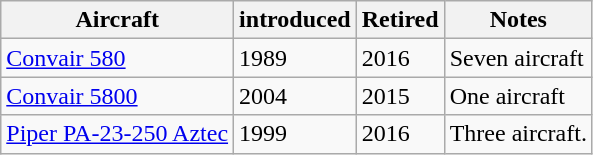<table class="wikitable sortable">
<tr>
<th>Aircraft</th>
<th>introduced</th>
<th>Retired</th>
<th>Notes</th>
</tr>
<tr>
<td><a href='#'>Convair 580</a></td>
<td>1989</td>
<td>2016</td>
<td>Seven aircraft</td>
</tr>
<tr>
<td><a href='#'>Convair 5800</a></td>
<td>2004</td>
<td>2015</td>
<td>One aircraft</td>
</tr>
<tr>
<td><a href='#'>Piper PA-23-250 Aztec</a></td>
<td>1999</td>
<td>2016</td>
<td>Three aircraft.</td>
</tr>
</table>
